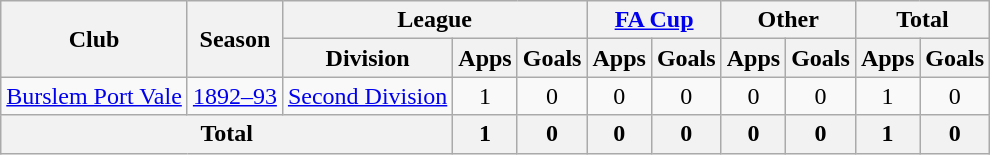<table class="wikitable" style="text-align:center">
<tr>
<th rowspan="2">Club</th>
<th rowspan="2">Season</th>
<th colspan="3">League</th>
<th colspan="2"><a href='#'>FA Cup</a></th>
<th colspan="2">Other</th>
<th colspan="2">Total</th>
</tr>
<tr>
<th>Division</th>
<th>Apps</th>
<th>Goals</th>
<th>Apps</th>
<th>Goals</th>
<th>Apps</th>
<th>Goals</th>
<th>Apps</th>
<th>Goals</th>
</tr>
<tr>
<td><a href='#'>Burslem Port Vale</a></td>
<td><a href='#'>1892–93</a></td>
<td><a href='#'>Second Division</a></td>
<td>1</td>
<td>0</td>
<td>0</td>
<td>0</td>
<td>0</td>
<td>0</td>
<td>1</td>
<td>0</td>
</tr>
<tr>
<th colspan="3">Total</th>
<th>1</th>
<th>0</th>
<th>0</th>
<th>0</th>
<th>0</th>
<th>0</th>
<th>1</th>
<th>0</th>
</tr>
</table>
